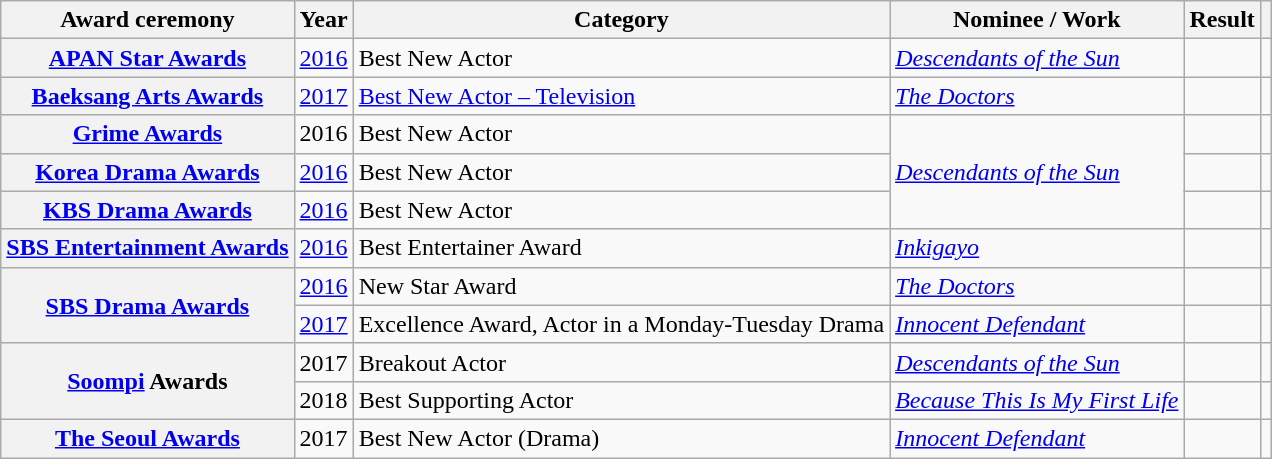<table class="wikitable plainrowheaders sortable">
<tr>
<th scope="col">Award ceremony</th>
<th scope="col">Year</th>
<th scope="col">Category</th>
<th scope="col">Nominee / Work</th>
<th scope="col">Result</th>
<th scope="col" class="unsortable"></th>
</tr>
<tr>
<th scope="row"><a href='#'>APAN Star Awards</a></th>
<td style="text-align:center"><a href='#'>2016</a></td>
<td>Best New Actor</td>
<td><em><a href='#'>Descendants of the Sun</a></em></td>
<td></td>
<td style="text-align:center"></td>
</tr>
<tr>
<th scope="row"><a href='#'>Baeksang Arts Awards</a></th>
<td style="text-align:center"><a href='#'>2017</a></td>
<td><a href='#'>Best New Actor – Television</a></td>
<td><a href='#'><em>The Doctors</em></a></td>
<td></td>
<td style="text-align:center"></td>
</tr>
<tr>
<th scope="row"><a href='#'>Grime Awards</a></th>
<td style="text-align:center">2016</td>
<td>Best New Actor</td>
<td rowspan="3"><em><a href='#'>Descendants of the Sun</a></em></td>
<td></td>
<td style="text-align:center"></td>
</tr>
<tr>
<th scope="row"><a href='#'>Korea Drama Awards</a></th>
<td style="text-align:center"><a href='#'>2016</a></td>
<td>Best New Actor</td>
<td></td>
<td style="text-align:center"></td>
</tr>
<tr>
<th scope="row"><a href='#'>KBS Drama Awards</a></th>
<td style="text-align:center"><a href='#'>2016</a></td>
<td>Best New Actor</td>
<td></td>
<td style="text-align:center"></td>
</tr>
<tr>
<th scope="row"><a href='#'>SBS Entertainment Awards</a></th>
<td style="text-align:center"><a href='#'>2016</a></td>
<td>Best Entertainer Award</td>
<td><em><a href='#'>Inkigayo</a></em></td>
<td></td>
<td style="text-align:center"></td>
</tr>
<tr>
<th scope="row"  rowspan="2"><a href='#'>SBS Drama Awards</a></th>
<td style="text-align:center"><a href='#'>2016</a></td>
<td>New Star Award</td>
<td><em><a href='#'>The Doctors</a></em></td>
<td></td>
<td style="text-align:center"></td>
</tr>
<tr>
<td style="text-align:center"><a href='#'>2017</a></td>
<td>Excellence Award, Actor in a Monday-Tuesday Drama</td>
<td><em><a href='#'>Innocent Defendant</a></em></td>
<td></td>
<td style="text-align:center"></td>
</tr>
<tr>
<th scope="row"  rowspan="2"><a href='#'>Soompi</a> Awards</th>
<td style="text-align:center">2017</td>
<td>Breakout Actor</td>
<td><em><a href='#'>Descendants of the Sun</a></em></td>
<td></td>
<td style="text-align:center"></td>
</tr>
<tr>
<td style="text-align:center">2018</td>
<td>Best Supporting Actor</td>
<td><em><a href='#'>Because This Is My First Life</a></em></td>
<td></td>
<td style="text-align:center"></td>
</tr>
<tr>
<th scope="row"><a href='#'>The Seoul Awards</a></th>
<td style="text-align:center">2017</td>
<td>Best New Actor (Drama)</td>
<td><em><a href='#'>Innocent Defendant</a></em></td>
<td></td>
<td style="text-align:center"></td>
</tr>
</table>
